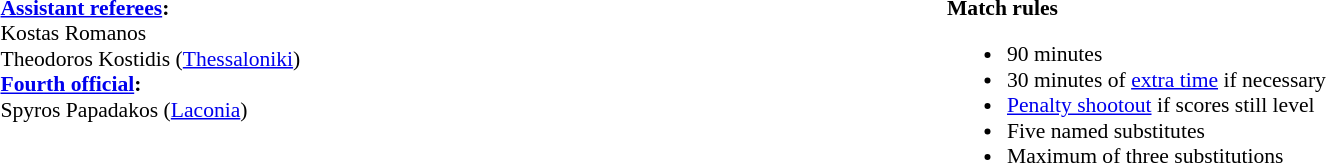<table width=100% style="font-size: 90%">
<tr>
<td width=50% valign=top><br><strong><a href='#'>Assistant referees</a>:</strong>
<br>Kostas Romanos
<br>Theodoros Kostidis (<a href='#'>Thessaloniki</a>)
<br><strong><a href='#'>Fourth official</a>:</strong>
<br>Spyros Papadakos (<a href='#'>Laconia</a>)</td>
<td width=50% valign=top><br><strong>Match rules</strong><ul><li>90 minutes</li><li>30 minutes of <a href='#'>extra time</a> if necessary</li><li><a href='#'>Penalty shootout</a> if scores still level</li><li>Five named substitutes</li><li>Maximum of three substitutions</li></ul></td>
</tr>
</table>
